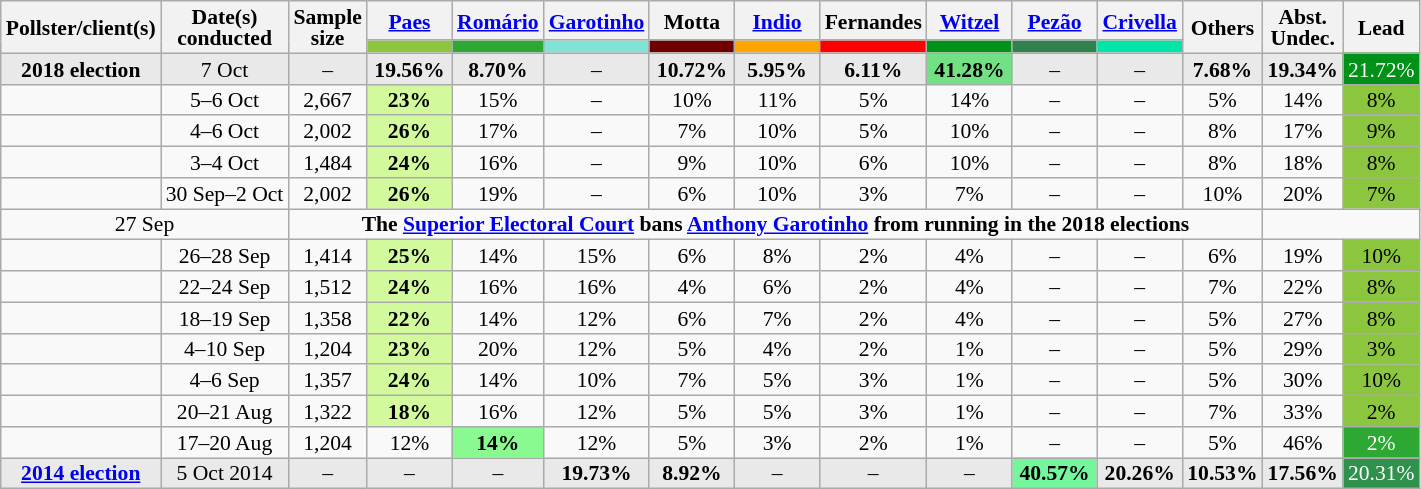<table class="wikitable sortable" style="text-align:center;font-size:90%;line-height:14px;">
<tr>
<th rowspan="2">Pollster/client(s)</th>
<th rowspan="2">Date(s)<br>conducted</th>
<th rowspan="2" data-sort-type="number">Sample<br>size</th>
<th class="unsortable" style="width:50px;"><a href='#'>Paes</a><br></th>
<th class="unsortable" style="width:50px;"><a href='#'>Romário</a><br></th>
<th class="unsortable" style="width:50px;"><a href='#'>Garotinho</a><br></th>
<th class="unsortable" style="width:50px;">Motta<br></th>
<th class="unsortable" style="width:50px;"><a href='#'>Indio</a><br></th>
<th class="unsortable" style="width:50px;">Fernandes<br></th>
<th class="unsortable" style="width:50px;"><a href='#'>Witzel</a><br></th>
<th class="unsortable" style="width:50px;"><a href='#'>Pezão</a><br></th>
<th class="unsortable" style="width:50px;"><a href='#'>Crivella</a><br></th>
<th rowspan="2" class="unsortable">Others</th>
<th rowspan="2" class="unsortable">Abst.<br>Undec.</th>
<th rowspan="2" data-sort-type="number">Lead</th>
</tr>
<tr>
<th data-sort-type="number" class="sortable" style="background:#8CC63E;"></th>
<th data-sort-type="number" class="sortable" style="background:#2DA933;"></th>
<th data-sort-type="number" class="sortable" style="background:#7FE3D6;"></th>
<th data-sort-type="number" class="sortable" style="background:#700000;"></th>
<th data-sort-type="number" class="sortable" style="background:#FFA500;"></th>
<th data-sort-type="number" class="sortable" style="background:#FF0000;"></th>
<th data-sort-type="number" class="sortable" style="background:#009118;"></th>
<th data-sort-type="number" class="sortable" style="background:#30814D;"></th>
<th data-sort-type="number" class="sortable" style="background:#00E6A8;"></th>
</tr>
<tr style="background:#E9E9E9;">
<td><strong>2018 election</strong></td>
<td>7 Oct</td>
<td>–</td>
<td><strong>19.56%</strong></td>
<td><strong>8.70%</strong></td>
<td>–</td>
<td><strong>10.72%</strong></td>
<td><strong>5.95%</strong></td>
<td><strong>6.11%</strong></td>
<td style="background:#72E085;"><strong>41.28%</strong></td>
<td>–</td>
<td>–</td>
<td><strong>7.68%</strong></td>
<td><strong>19.34%</strong></td>
<td style="background:#009118;color:#FFFFFF;">21.72%</td>
</tr>
<tr>
<td></td>
<td>5–6 Oct</td>
<td>2,667</td>
<td style="background:#D2FA9D;"><strong>23%</strong></td>
<td>15%</td>
<td>–</td>
<td>10%</td>
<td>11%</td>
<td>5%</td>
<td>14%</td>
<td>–</td>
<td>–</td>
<td>5%</td>
<td>14%</td>
<td style="background:#8CC63E;">8%</td>
</tr>
<tr>
<td></td>
<td>4–6 Oct</td>
<td>2,002</td>
<td style="background:#D2FA9D;"><strong>26%</strong></td>
<td>17%</td>
<td>–</td>
<td>7%</td>
<td>10%</td>
<td>5%</td>
<td>10%</td>
<td>–</td>
<td>–</td>
<td>8%</td>
<td>17%</td>
<td style="background:#8CC63E;">9%</td>
</tr>
<tr>
<td></td>
<td>3–4 Oct</td>
<td>1,484</td>
<td style="background:#D2FA9D;"><strong>24%</strong></td>
<td>16%</td>
<td>–</td>
<td>9%</td>
<td>10%</td>
<td>6%</td>
<td>10%</td>
<td>–</td>
<td>–</td>
<td>8%</td>
<td>18%</td>
<td style="background:#8CC63E;">8%</td>
</tr>
<tr>
<td></td>
<td>30 Sep–2 Oct</td>
<td>2,002</td>
<td style="background:#D2FA9D;"><strong>26%</strong></td>
<td>19%</td>
<td>–</td>
<td>6%</td>
<td>10%</td>
<td>3%</td>
<td>7%</td>
<td>–</td>
<td>–</td>
<td>10%</td>
<td>20%</td>
<td style="background:#8CC63E;">7%</td>
</tr>
<tr>
<td colspan=2>27 Sep</td>
<td colspan=11><strong>The <a href='#'>Superior Electoral Court</a> bans <a href='#'>Anthony Garotinho</a> from running in the 2018 elections</strong></td>
</tr>
<tr>
<td></td>
<td>26–28 Sep</td>
<td>1,414</td>
<td style="background:#D2FA9D;"><strong>25%</strong></td>
<td>14%</td>
<td>15%</td>
<td>6%</td>
<td>8%</td>
<td>2%</td>
<td>4%</td>
<td>–</td>
<td>–</td>
<td>6%</td>
<td>19%</td>
<td style="background:#8CC63E;">10%</td>
</tr>
<tr>
<td></td>
<td>22–24 Sep</td>
<td>1,512</td>
<td style="background:#D2FA9D;"><strong>24%</strong></td>
<td>16%</td>
<td>16%</td>
<td>4%</td>
<td>6%</td>
<td>2%</td>
<td>4%</td>
<td>–</td>
<td>–</td>
<td>7%</td>
<td>22%</td>
<td style="background:#8CC63E;">8%</td>
</tr>
<tr>
<td></td>
<td>18–19 Sep</td>
<td>1,358</td>
<td style="background:#D2FA9D;"><strong>22%</strong></td>
<td>14%</td>
<td>12%</td>
<td>6%</td>
<td>7%</td>
<td>2%</td>
<td>4%</td>
<td>–</td>
<td>–</td>
<td>5%</td>
<td>27%</td>
<td style="background:#8CC63E;">8%</td>
</tr>
<tr>
<td></td>
<td>4–10 Sep</td>
<td>1,204</td>
<td style="background:#D2FA9D;"><strong>23%</strong></td>
<td>20%</td>
<td>12%</td>
<td>5%</td>
<td>4%</td>
<td>2%</td>
<td>1%</td>
<td>–</td>
<td>–</td>
<td>5%</td>
<td>29%</td>
<td style="background:#8CC63E;">3%</td>
</tr>
<tr>
<td></td>
<td>4–6 Sep</td>
<td>1,357</td>
<td style="background:#D2FA9D;"><strong>24%</strong></td>
<td>14%</td>
<td>10%</td>
<td>7%</td>
<td>5%</td>
<td>3%</td>
<td>1%</td>
<td>–</td>
<td>–</td>
<td>5%</td>
<td>30%</td>
<td style="background:#8CC63E;">10%</td>
</tr>
<tr>
<td></td>
<td>20–21 Aug</td>
<td>1,322</td>
<td style="background:#D2FA9D;"><strong>18%</strong></td>
<td>16%</td>
<td>12%</td>
<td>5%</td>
<td>5%</td>
<td>3%</td>
<td>1%</td>
<td>–</td>
<td>–</td>
<td>7%</td>
<td>33%</td>
<td style="background:#8CC63E;">2%</td>
</tr>
<tr>
<td></td>
<td>17–20 Aug</td>
<td>1,204</td>
<td>12%</td>
<td style="background:#89FA8F;"><strong>14%</strong></td>
<td>12%</td>
<td>5%</td>
<td>3%</td>
<td>2%</td>
<td>1%</td>
<td>–</td>
<td>–</td>
<td>5%</td>
<td>46%</td>
<td style="background:#2DA933;color:#FFFFFF;">2%</td>
</tr>
<tr style="background:#E9E9E9;">
<td><a href='#'><strong>2014 election</strong></a></td>
<td>5 Oct 2014</td>
<td>–</td>
<td>–</td>
<td>–</td>
<td><strong>19.73%</strong></td>
<td><strong>8.92%</strong></td>
<td>–</td>
<td>–</td>
<td>–</td>
<td style="background:#74F79C;"><strong>40.57%</strong></td>
<td><strong>20.26%</strong></td>
<td><strong>10.53%</strong></td>
<td><strong>17.56%</strong></td>
<td style="background:#30914D;color:#FFFFFF;">20.31%</td>
</tr>
</table>
